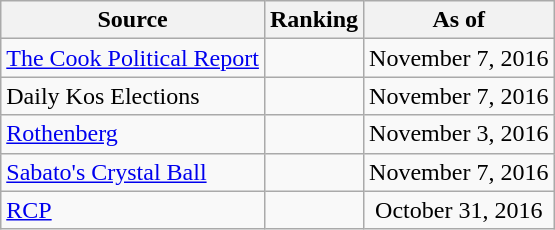<table class="wikitable" style="text-align:center">
<tr>
<th>Source</th>
<th>Ranking</th>
<th>As of</th>
</tr>
<tr>
<td align=left><a href='#'>The Cook Political Report</a></td>
<td></td>
<td>November 7, 2016</td>
</tr>
<tr>
<td align=left>Daily Kos Elections</td>
<td></td>
<td>November 7, 2016</td>
</tr>
<tr>
<td align=left><a href='#'>Rothenberg</a></td>
<td></td>
<td>November 3, 2016</td>
</tr>
<tr>
<td align=left><a href='#'>Sabato's Crystal Ball</a></td>
<td></td>
<td>November 7, 2016</td>
</tr>
<tr>
<td align="left"><a href='#'>RCP</a></td>
<td></td>
<td>October 31, 2016</td>
</tr>
</table>
